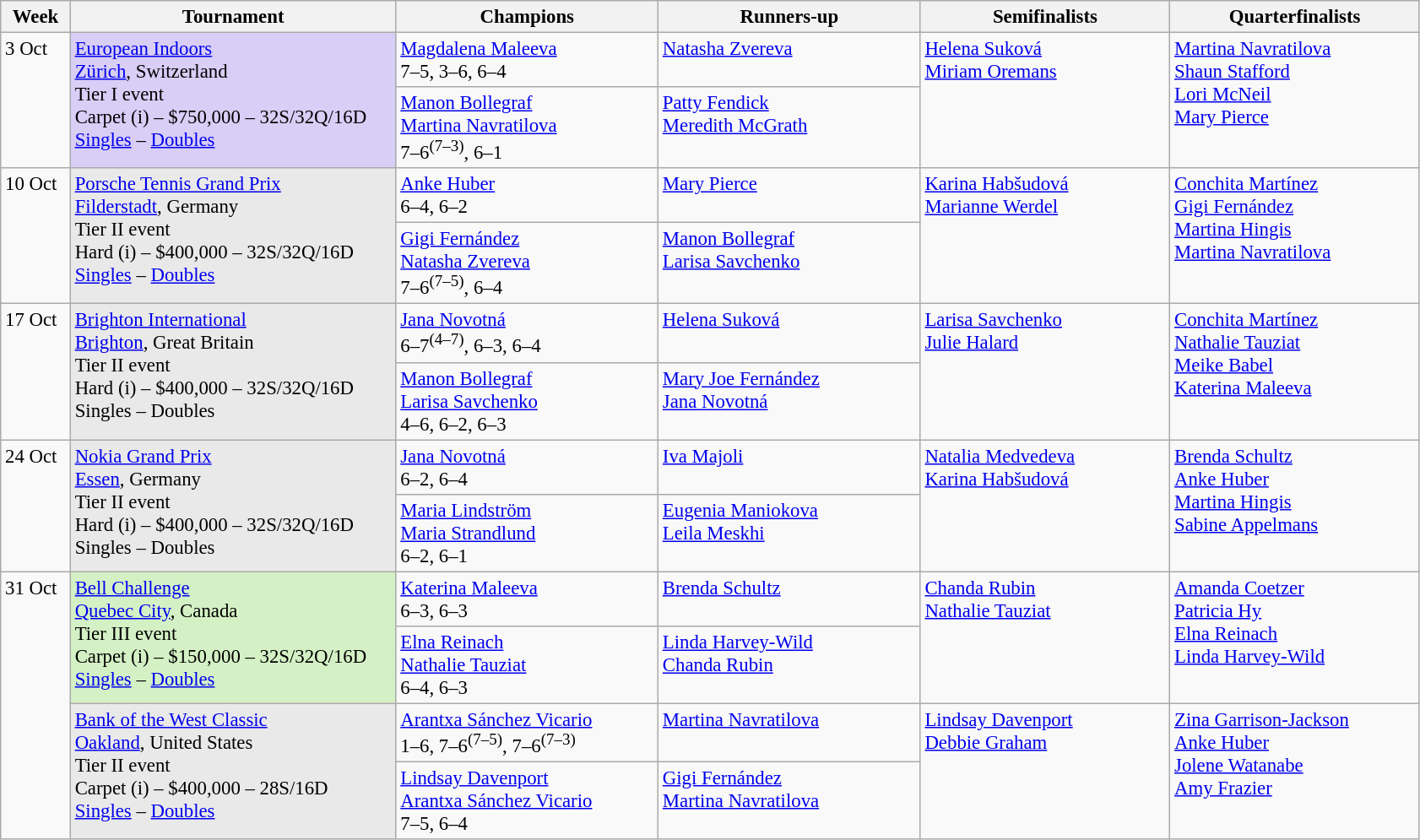<table class=wikitable style=font-size:95%>
<tr>
<th style="width:48px;">Week</th>
<th style="width:250px;">Tournament</th>
<th style="width:200px;">Champions</th>
<th style="width:200px;">Runners-up</th>
<th style="width:190px;">Semifinalists</th>
<th style="width:190px;">Quarterfinalists</th>
</tr>
<tr valign=top>
<td rowspan=2>3 Oct</td>
<td rowspan=2 style=background:#d8cef6;><a href='#'>European Indoors</a><br> <a href='#'>Zürich</a>, Switzerland<br>Tier I event <br>Carpet (i) – $750,000 – 32S/32Q/16D<br> <a href='#'>Singles</a> – <a href='#'>Doubles</a></td>
<td> <a href='#'>Magdalena Maleeva</a><br>7–5, 3–6, 6–4</td>
<td> <a href='#'>Natasha Zvereva</a></td>
<td rowspan=2>  <a href='#'>Helena Suková</a><br> <a href='#'>Miriam Oremans</a></td>
<td rowspan=2> <a href='#'>Martina Navratilova</a><br> <a href='#'>Shaun Stafford</a><br> <a href='#'>Lori McNeil</a><br> <a href='#'>Mary Pierce</a></td>
</tr>
<tr valign="top">
<td> <a href='#'>Manon Bollegraf</a><br> <a href='#'>Martina Navratilova</a><br> 7–6<sup>(7–3)</sup>, 6–1</td>
<td> <a href='#'>Patty Fendick</a><br> <a href='#'>Meredith McGrath</a></td>
</tr>
<tr valign=top>
<td rowspan=2>10 Oct</td>
<td rowspan=2 style=background:#e9e9e9;><a href='#'>Porsche Tennis Grand Prix</a><br> <a href='#'>Filderstadt</a>, Germany<br>Tier II event<br>Hard (i) – $400,000 – 32S/32Q/16D<br> <a href='#'>Singles</a> – <a href='#'>Doubles</a></td>
<td> <a href='#'>Anke Huber</a><br>6–4, 6–2</td>
<td> <a href='#'>Mary Pierce</a></td>
<td rowspan=2>  <a href='#'>Karina Habšudová</a><br> <a href='#'>Marianne Werdel</a></td>
<td rowspan=2> <a href='#'>Conchita Martínez</a><br> <a href='#'>Gigi Fernández</a><br> <a href='#'>Martina Hingis</a><br> <a href='#'>Martina Navratilova</a></td>
</tr>
<tr valign="top">
<td> <a href='#'>Gigi Fernández</a><br> <a href='#'>Natasha Zvereva</a><br> 7–6<sup>(7–5)</sup>, 6–4</td>
<td> <a href='#'>Manon Bollegraf</a><br> <a href='#'>Larisa Savchenko</a></td>
</tr>
<tr valign=top>
<td rowspan=2>17 Oct</td>
<td rowspan=2 style=background:#e9e9e9;><a href='#'>Brighton International</a><br> <a href='#'>Brighton</a>, Great Britain<br>Tier II event <br>Hard (i) – $400,000 – 32S/32Q/16D<br> Singles – Doubles</td>
<td> <a href='#'>Jana Novotná</a><br>6–7<sup>(4–7)</sup>, 6–3, 6–4</td>
<td> <a href='#'>Helena Suková</a></td>
<td rowspan=2>  <a href='#'>Larisa Savchenko</a><br> <a href='#'>Julie Halard</a></td>
<td rowspan=2> <a href='#'>Conchita Martínez</a><br> <a href='#'>Nathalie Tauziat</a><br> <a href='#'>Meike Babel</a><br> <a href='#'>Katerina Maleeva</a></td>
</tr>
<tr valign="top">
<td> <a href='#'>Manon Bollegraf</a><br> <a href='#'>Larisa Savchenko</a><br> 4–6, 6–2, 6–3</td>
<td> <a href='#'>Mary Joe Fernández</a><br> <a href='#'>Jana Novotná</a></td>
</tr>
<tr valign=top>
<td rowspan=2>24 Oct</td>
<td rowspan=2 style=background:#e9e9e9;><a href='#'>Nokia Grand Prix</a><br> <a href='#'>Essen</a>, Germany<br>Tier II event <br>Hard (i) – $400,000 – 32S/32Q/16D<br> Singles – Doubles</td>
<td> <a href='#'>Jana Novotná</a><br>6–2, 6–4</td>
<td> <a href='#'>Iva Majoli</a></td>
<td rowspan=2>  <a href='#'>Natalia Medvedeva</a><br> <a href='#'>Karina Habšudová</a></td>
<td rowspan=2> <a href='#'>Brenda Schultz</a><br> <a href='#'>Anke Huber</a><br> <a href='#'>Martina Hingis</a><br> <a href='#'>Sabine Appelmans</a></td>
</tr>
<tr valign="top">
<td> <a href='#'>Maria Lindström</a><br> <a href='#'>Maria Strandlund</a><br> 6–2, 6–1</td>
<td> <a href='#'>Eugenia Maniokova</a><br> <a href='#'>Leila Meskhi</a></td>
</tr>
<tr valign=top>
<td rowspan=4>31 Oct</td>
<td rowspan=2 style=background:#d4f1c5;><a href='#'>Bell Challenge</a><br> <a href='#'>Quebec City</a>, Canada<br>Tier III event<br>Carpet (i) – $150,000 – 32S/32Q/16D<br> <a href='#'>Singles</a> – <a href='#'>Doubles</a></td>
<td> <a href='#'>Katerina Maleeva</a><br>6–3, 6–3</td>
<td> <a href='#'>Brenda Schultz</a></td>
<td rowspan=2>  <a href='#'>Chanda Rubin</a><br> <a href='#'>Nathalie Tauziat</a></td>
<td rowspan=2> <a href='#'>Amanda Coetzer</a><br> <a href='#'>Patricia Hy</a><br> <a href='#'>Elna Reinach</a><br> <a href='#'>Linda Harvey-Wild</a></td>
</tr>
<tr valign="top">
<td> <a href='#'>Elna Reinach</a><br> <a href='#'>Nathalie Tauziat</a><br> 6–4, 6–3</td>
<td> <a href='#'>Linda Harvey-Wild</a><br> <a href='#'>Chanda Rubin</a></td>
</tr>
<tr valign=top>
<td rowspan=2 style=background:#e9e9e9;><a href='#'>Bank of the West Classic</a><br> <a href='#'>Oakland</a>, United States<br>Tier II event<br>Carpet (i) – $400,000 – 28S/16D<br> <a href='#'>Singles</a> – <a href='#'>Doubles</a></td>
<td> <a href='#'>Arantxa Sánchez Vicario</a><br>1–6, 7–6<sup>(7–5)</sup>, 7–6<sup>(7–3)</sup></td>
<td> <a href='#'>Martina Navratilova</a></td>
<td rowspan=2>  <a href='#'>Lindsay Davenport</a><br> <a href='#'>Debbie Graham</a></td>
<td rowspan=2> <a href='#'>Zina Garrison-Jackson</a><br> <a href='#'>Anke Huber</a><br> <a href='#'>Jolene Watanabe</a><br> <a href='#'>Amy Frazier</a></td>
</tr>
<tr valign="top">
<td> <a href='#'>Lindsay Davenport</a><br> <a href='#'>Arantxa Sánchez Vicario</a><br> 7–5, 6–4</td>
<td> <a href='#'>Gigi Fernández</a><br> <a href='#'>Martina Navratilova</a></td>
</tr>
</table>
